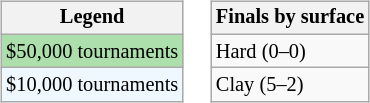<table>
<tr valign=top>
<td><br><table class=wikitable style="font-size:85%">
<tr>
<th>Legend</th>
</tr>
<tr style="background:#addfad;">
<td>$50,000 tournaments</td>
</tr>
<tr style="background:#f0f8ff;">
<td>$10,000 tournaments</td>
</tr>
</table>
</td>
<td><br><table class=wikitable style="font-size:85%">
<tr>
<th>Finals by surface</th>
</tr>
<tr>
<td>Hard (0–0)</td>
</tr>
<tr>
<td>Clay (5–2)</td>
</tr>
</table>
</td>
</tr>
</table>
